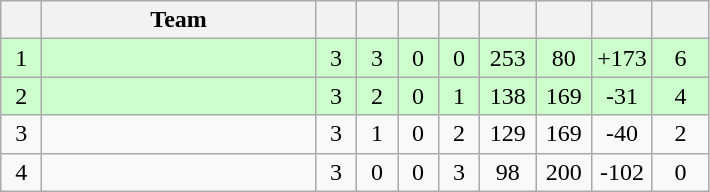<table class=wikitable style=text-align:center>
<tr>
<th width=20 abbr=Position></th>
<th width=175>Team</th>
<th width=20 abbr=Played></th>
<th width=20 abbr=Won></th>
<th width=20 abbr=Drawn></th>
<th width=20 abbr=Lost></th>
<th width=30 abbr=Goal For></th>
<th width=30 abbr=Goal Against></th>
<th width=30 abbr=Goal Difference></th>
<th width=30 abbr=Points></th>
</tr>
<tr bgcolor=#CCFFCC>
<td>1 </td>
<td align=left></td>
<td>3</td>
<td>3</td>
<td>0</td>
<td>0</td>
<td>253</td>
<td>80</td>
<td>+173</td>
<td>6</td>
</tr>
<tr bgcolor=#CCFFCC>
<td>2 </td>
<td align=left></td>
<td>3</td>
<td>2</td>
<td>0</td>
<td>1</td>
<td>138</td>
<td>169</td>
<td>-31</td>
<td>4</td>
</tr>
<tr>
<td>3 </td>
<td align=left></td>
<td>3</td>
<td>1</td>
<td>0</td>
<td>2</td>
<td>129</td>
<td>169</td>
<td>-40</td>
<td>2</td>
</tr>
<tr>
<td>4 </td>
<td align=left></td>
<td>3</td>
<td>0</td>
<td>0</td>
<td>3</td>
<td>98</td>
<td>200</td>
<td>-102</td>
<td>0</td>
</tr>
</table>
